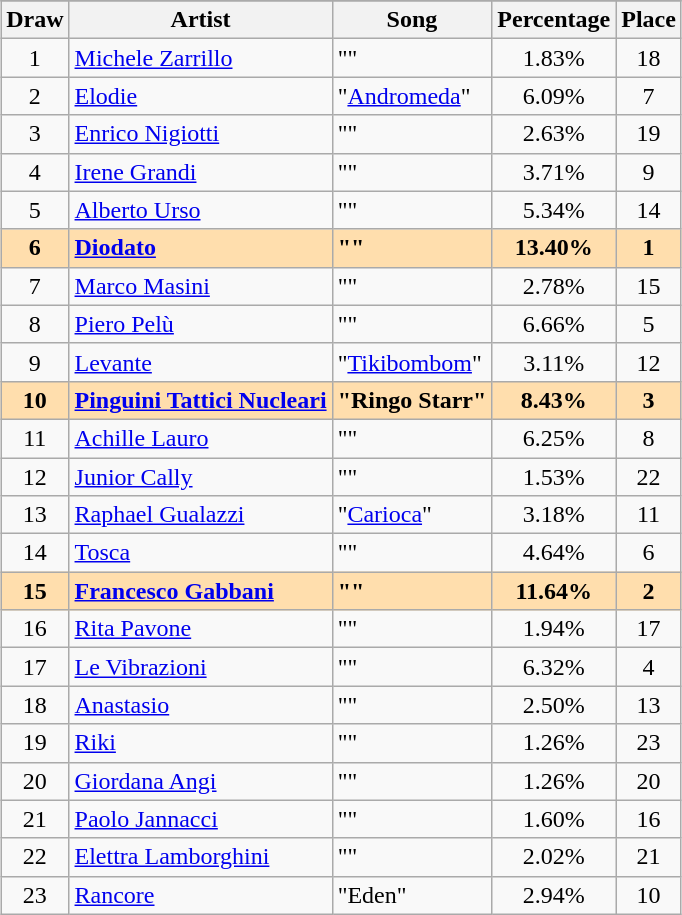<table class="sortable wikitable" style="margin: 1em auto 1em auto; text-align:center">
<tr>
</tr>
<tr>
<th>Draw</th>
<th>Artist</th>
<th>Song</th>
<th>Percentage</th>
<th>Place</th>
</tr>
<tr>
<td>1</td>
<td align="left"><a href='#'>Michele Zarrillo</a></td>
<td align="left">""</td>
<td>1.83%</td>
<td>18</td>
</tr>
<tr>
<td>2</td>
<td align="left"><a href='#'>Elodie</a></td>
<td align="left">"<a href='#'>Andromeda</a>"</td>
<td>6.09%</td>
<td>7</td>
</tr>
<tr>
<td>3</td>
<td align="left"><a href='#'>Enrico Nigiotti</a></td>
<td align="left">""</td>
<td>2.63%</td>
<td>19</td>
</tr>
<tr>
<td>4</td>
<td align="left"><a href='#'>Irene Grandi</a></td>
<td align="left">""</td>
<td>3.71%</td>
<td>9</td>
</tr>
<tr>
<td>5</td>
<td align="left"><a href='#'>Alberto Urso</a></td>
<td align="left">""</td>
<td>5.34%</td>
<td>14</td>
</tr>
<tr style="font-weight:bold; background:navajowhite;">
<td>6</td>
<td align="left"><a href='#'>Diodato</a></td>
<td align="left">""</td>
<td>13.40%</td>
<td>1</td>
</tr>
<tr>
<td>7</td>
<td align="left"><a href='#'>Marco Masini</a></td>
<td align="left">""</td>
<td>2.78%</td>
<td>15</td>
</tr>
<tr>
<td>8</td>
<td align="left"><a href='#'>Piero Pelù</a></td>
<td align="left">""</td>
<td>6.66%</td>
<td>5</td>
</tr>
<tr>
<td>9</td>
<td align="left"><a href='#'>Levante</a></td>
<td align="left">"<a href='#'>Tikibombom</a>"</td>
<td>3.11%</td>
<td>12</td>
</tr>
<tr style="font-weight:bold; background:navajowhite;">
<td>10</td>
<td align="left"><a href='#'>Pinguini Tattici Nucleari</a></td>
<td align="left">"Ringo Starr"</td>
<td>8.43%</td>
<td>3</td>
</tr>
<tr>
<td>11</td>
<td align="left"><a href='#'>Achille Lauro</a></td>
<td align="left">""</td>
<td>6.25%</td>
<td>8</td>
</tr>
<tr>
<td>12</td>
<td align="left"><a href='#'>Junior Cally</a></td>
<td align="left">""</td>
<td>1.53%</td>
<td>22</td>
</tr>
<tr>
<td>13</td>
<td align="left"><a href='#'>Raphael Gualazzi</a></td>
<td align="left">"<a href='#'>Carioca</a>"</td>
<td>3.18%</td>
<td>11</td>
</tr>
<tr>
<td>14</td>
<td align="left"><a href='#'>Tosca</a></td>
<td align="left">""</td>
<td>4.64%</td>
<td>6</td>
</tr>
<tr style="font-weight:bold; background:navajowhite;">
<td>15</td>
<td align="left"><a href='#'>Francesco Gabbani</a></td>
<td align="left">""</td>
<td>11.64%</td>
<td>2</td>
</tr>
<tr>
<td>16</td>
<td align="left"><a href='#'>Rita Pavone</a></td>
<td align="left">""</td>
<td>1.94%</td>
<td>17</td>
</tr>
<tr>
<td>17</td>
<td align="left"><a href='#'>Le Vibrazioni</a></td>
<td align="left">""</td>
<td>6.32%</td>
<td>4</td>
</tr>
<tr>
<td>18</td>
<td align="left"><a href='#'>Anastasio</a></td>
<td align="left">""</td>
<td>2.50%</td>
<td>13</td>
</tr>
<tr>
<td>19</td>
<td align="left"><a href='#'>Riki</a></td>
<td align="left">""</td>
<td>1.26%</td>
<td>23</td>
</tr>
<tr>
<td>20</td>
<td align="left"><a href='#'>Giordana Angi</a></td>
<td align="left">""</td>
<td>1.26%</td>
<td>20</td>
</tr>
<tr>
<td>21</td>
<td align="left"><a href='#'>Paolo Jannacci</a></td>
<td align="left">""</td>
<td>1.60%</td>
<td>16</td>
</tr>
<tr>
<td>22</td>
<td align="left"><a href='#'>Elettra Lamborghini</a></td>
<td align="left">""</td>
<td>2.02%</td>
<td>21</td>
</tr>
<tr>
<td>23</td>
<td align="left"><a href='#'>Rancore</a></td>
<td align="left">"Eden"</td>
<td>2.94%</td>
<td>10</td>
</tr>
</table>
